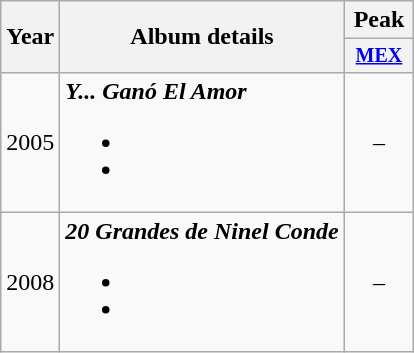<table class="wikitable" style="text-align: center;">
<tr>
<th rowspan="2">Year</th>
<th rowspan="2">Album details</th>
<th>Peak</th>
</tr>
<tr style="font-size: smaller;">
<th style="width:40px;"><a href='#'>MEX</a></th>
</tr>
<tr>
<td>2005</td>
<td style="text-align:left;"><strong><em>Y... Ganó El Amor</em></strong><br><ul><li></li><li></li></ul></td>
<td>–</td>
</tr>
<tr>
<td>2008</td>
<td style="text-align:left;"><strong><em>20 Grandes de Ninel Conde</em></strong><br><ul><li></li><li></li></ul></td>
<td>–</td>
</tr>
</table>
